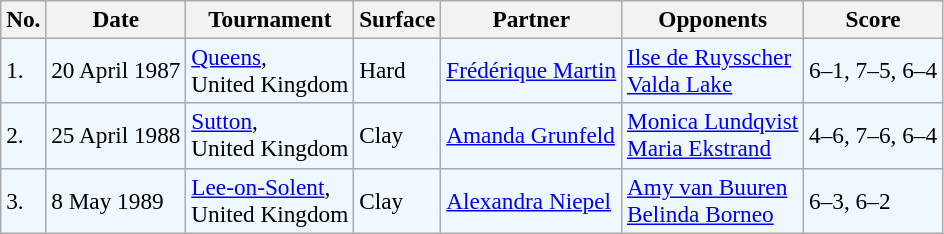<table class="sortable wikitable" style=font-size:97%>
<tr>
<th>No.</th>
<th>Date</th>
<th>Tournament</th>
<th>Surface</th>
<th>Partner</th>
<th>Opponents</th>
<th>Score</th>
</tr>
<tr style="background:#f0f8ff;">
<td>1.</td>
<td>20 April 1987</td>
<td><a href='#'>Queens</a>,<br>United Kingdom</td>
<td>Hard</td>
<td> <a href='#'>Frédérique Martin</a></td>
<td> <a href='#'>Ilse de Ruysscher</a> <br>  <a href='#'>Valda Lake</a></td>
<td>6–1, 7–5, 6–4</td>
</tr>
<tr bgcolor="#f0f8ff">
<td>2.</td>
<td>25 April 1988</td>
<td><a href='#'>Sutton</a>,<br>United Kingdom</td>
<td>Clay</td>
<td> <a href='#'>Amanda Grunfeld</a></td>
<td> <a href='#'>Monica Lundqvist</a> <br>  <a href='#'>Maria Ekstrand</a></td>
<td>4–6, 7–6, 6–4</td>
</tr>
<tr style="background:#f0f8ff;">
<td>3.</td>
<td>8 May 1989</td>
<td><a href='#'>Lee-on-Solent</a>,<br>United Kingdom</td>
<td>Clay</td>
<td> <a href='#'>Alexandra Niepel</a></td>
<td> <a href='#'>Amy van Buuren</a> <br>  <a href='#'>Belinda Borneo</a></td>
<td>6–3, 6–2</td>
</tr>
</table>
